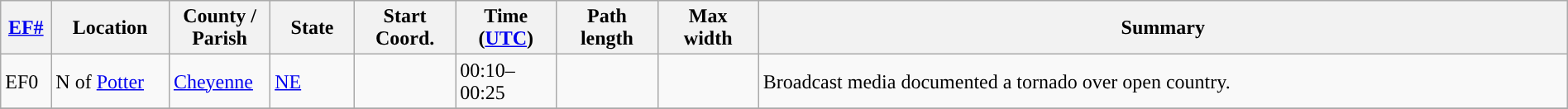<table class="wikitable sortable" style="width:100%;">
<tr>
<th scope="col"  style="width:3%; text-align:center;"><a href='#'>EF#</a></th>
<th scope="col"  style="width:7%; text-align:center;" class="unsortable">Location</th>
<th scope="col"  style="width:6%; text-align:center;" class="unsortable">County / Parish</th>
<th scope="col"  style="width:5%; text-align:center;">State</th>
<th scope="col"  style="width:6%; text-align:center;">Start Coord.</th>
<th scope="col"  style="width:6%; text-align:center;">Time (<a href='#'>UTC</a>)</th>
<th scope="col"  style="width:6%; text-align:center;">Path length</th>
<th scope="col"  style="width:6%; text-align:center;">Max width</th>
<th scope="col" class="unsortable" style="width:48%; text-align:center;">Summary</th>
</tr>
<tr>
<td>EF0</td>
<td>N of <a href='#'>Potter</a></td>
<td><a href='#'>Cheyenne</a></td>
<td><a href='#'>NE</a></td>
<td></td>
<td>00:10–00:25</td>
<td></td>
<td></td>
<td>Broadcast media documented a tornado over open country.</td>
</tr>
<tr>
</tr>
</table>
